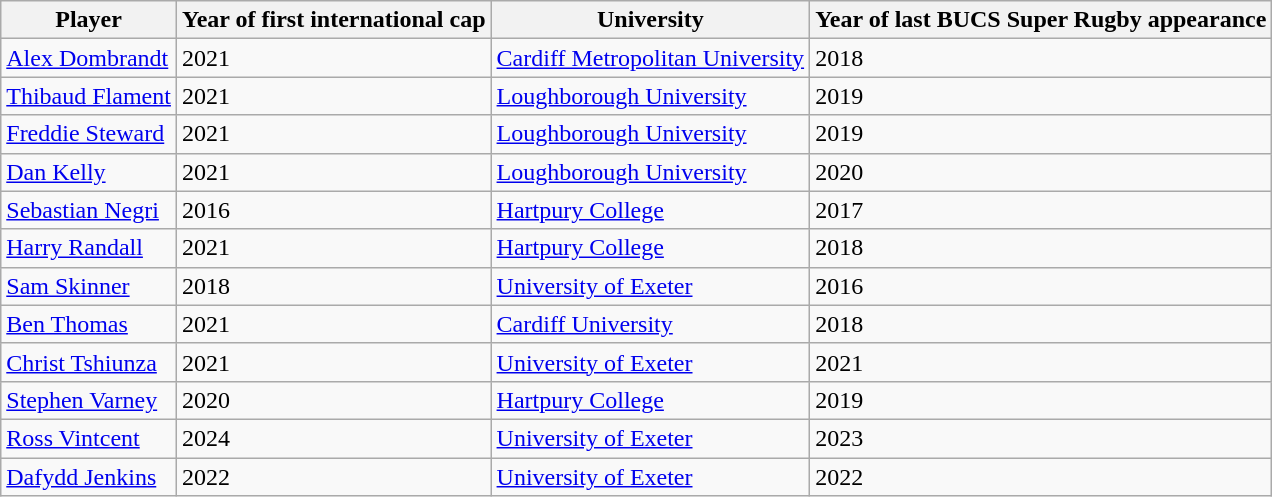<table class="wikitable sortable">
<tr>
<th>Player</th>
<th>Year of first international cap</th>
<th>University</th>
<th>Year of last BUCS Super Rugby appearance</th>
</tr>
<tr>
<td> <a href='#'>Alex Dombrandt</a></td>
<td>2021</td>
<td><a href='#'>Cardiff Metropolitan University</a></td>
<td>2018</td>
</tr>
<tr>
<td> <a href='#'>Thibaud Flament</a></td>
<td>2021</td>
<td><a href='#'>Loughborough University</a></td>
<td>2019</td>
</tr>
<tr>
<td> <a href='#'>Freddie Steward</a></td>
<td>2021</td>
<td><a href='#'>Loughborough University</a></td>
<td>2019</td>
</tr>
<tr>
<td> <a href='#'>Dan Kelly</a></td>
<td>2021</td>
<td><a href='#'>Loughborough University</a></td>
<td>2020</td>
</tr>
<tr>
<td> <a href='#'>Sebastian Negri</a></td>
<td>2016</td>
<td><a href='#'>Hartpury College</a></td>
<td>2017</td>
</tr>
<tr>
<td> <a href='#'>Harry Randall</a></td>
<td>2021</td>
<td><a href='#'>Hartpury College</a></td>
<td>2018</td>
</tr>
<tr>
<td> <a href='#'>Sam Skinner</a></td>
<td>2018</td>
<td><a href='#'>University of Exeter</a></td>
<td>2016</td>
</tr>
<tr>
<td> <a href='#'>Ben Thomas</a></td>
<td>2021</td>
<td><a href='#'>Cardiff University</a></td>
<td>2018</td>
</tr>
<tr>
<td> <a href='#'>Christ Tshiunza</a></td>
<td>2021 </td>
<td><a href='#'>University of Exeter</a></td>
<td>2021 </td>
</tr>
<tr>
<td> <a href='#'>Stephen Varney</a></td>
<td>2020</td>
<td><a href='#'>Hartpury College</a></td>
<td>2019</td>
</tr>
<tr>
<td> <a href='#'>Ross Vintcent</a></td>
<td>2024 </td>
<td><a href='#'>University of Exeter</a></td>
<td>2023 </td>
</tr>
<tr>
<td> <a href='#'>Dafydd Jenkins</a></td>
<td>2022 </td>
<td><a href='#'>University of Exeter</a></td>
<td>2022 </td>
</tr>
</table>
